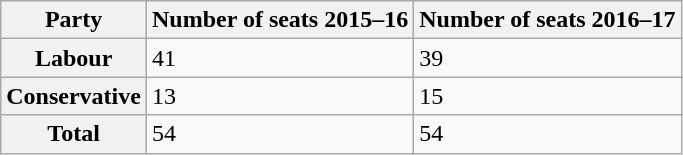<table class="wikitable">
<tr>
<th>Party</th>
<th>Number of seats 2015–16</th>
<th>Number of seats 2016–17</th>
</tr>
<tr>
<th>Labour</th>
<td>41</td>
<td>39</td>
</tr>
<tr>
<th>Conservative</th>
<td>13</td>
<td>15</td>
</tr>
<tr>
<th>Total</th>
<td>54</td>
<td>54</td>
</tr>
</table>
